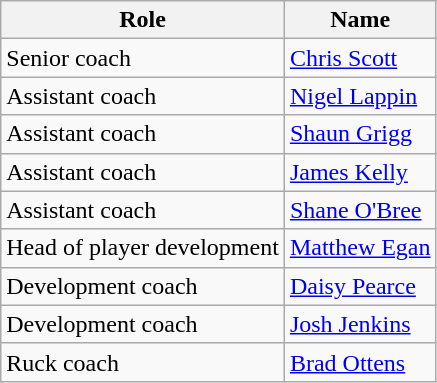<table class="wikitable">
<tr>
<th>Role</th>
<th>Name</th>
</tr>
<tr>
<td>Senior coach</td>
<td><a href='#'>Chris Scott</a></td>
</tr>
<tr>
<td>Assistant coach</td>
<td><a href='#'>Nigel Lappin</a></td>
</tr>
<tr>
<td>Assistant coach</td>
<td><a href='#'>Shaun Grigg</a></td>
</tr>
<tr>
<td>Assistant coach</td>
<td><a href='#'>James Kelly</a></td>
</tr>
<tr>
<td>Assistant coach</td>
<td><a href='#'>Shane O'Bree</a></td>
</tr>
<tr>
<td>Head of player development</td>
<td><a href='#'>Matthew Egan</a></td>
</tr>
<tr>
<td>Development coach</td>
<td><a href='#'>Daisy Pearce</a></td>
</tr>
<tr>
<td>Development coach</td>
<td><a href='#'>Josh Jenkins</a></td>
</tr>
<tr>
<td>Ruck coach</td>
<td><a href='#'>Brad Ottens</a></td>
</tr>
</table>
